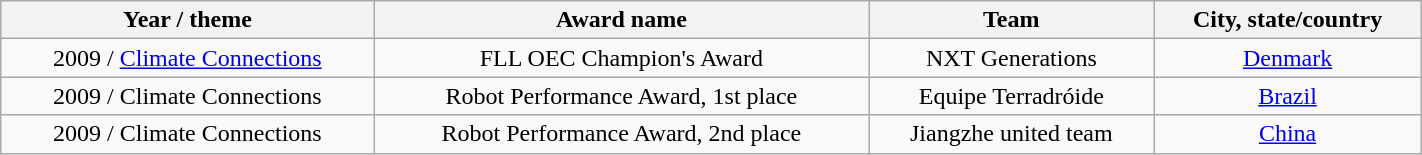<table class="wikitable" width="75%">
<tr>
<th>Year / theme</th>
<th>Award name</th>
<th>Team</th>
<th>City, state/country</th>
</tr>
<tr>
<td align="center">2009 / <a href='#'>Climate Connections</a></td>
<td align="center">FLL OEC Champion's Award</td>
<td align="center">NXT Generations</td>
<td align="center"><a href='#'>Denmark</a></td>
</tr>
<tr>
<td align="center">2009 / Climate Connections</td>
<td align="center">Robot Performance Award, 1st place</td>
<td align="center">Equipe Terradróide</td>
<td align="center"><a href='#'>Brazil</a></td>
</tr>
<tr>
<td align="center">2009 / Climate Connections</td>
<td align="center">Robot Performance Award, 2nd place</td>
<td align="center">Jiangzhe united team</td>
<td align="center"><a href='#'>China</a></td>
</tr>
</table>
